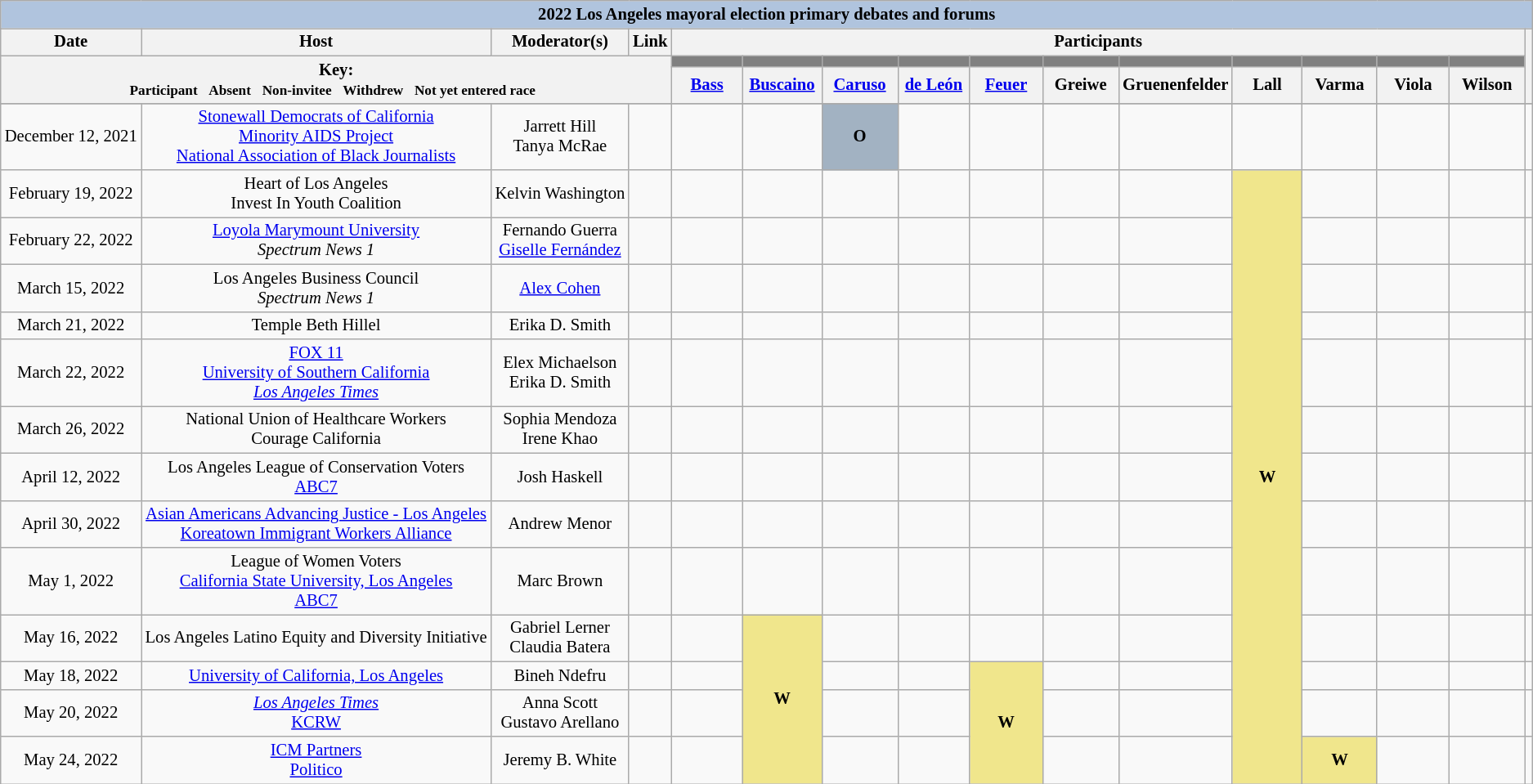<table class="wikitable" style="margin-left: auto: auto; border: none;font-size:86%;">
<tr>
<th style="background:#B0C4DE" colspan="17">2022 Los Angeles mayoral election primary debates and forums</th>
</tr>
<tr>
<th style="white-space:nowrap;">Date</th>
<th>Host</th>
<th>Moderator(s)</th>
<th>Link</th>
<th scope="col" colspan="11">Participants</th>
<th rowspan=3></th>
</tr>
<tr>
<th colspan="4" rowspan="2">Key:<br> <small>Participant  </small>  <small>Absent  </small>  <small>Non-invitee  </small>  <small>Withdrew  </small>  <small>Not yet entered race  </small></th>
<th scope="col" style="width:60px; background: #808080;"></th>
<th scope="col" style="width:60px; background: #808080;"></th>
<th scope="col" style="width:60px; background: #808080;"></th>
<th scope="col" style="width:60px; background: #808080;"></th>
<th scope="col" style="width:60px; background: #808080;"></th>
<th scope="col" style="width:60px; background: #808080;"></th>
<th scope="col" style="width:60px; background: #808080;"></th>
<th scope="col" style="width:60px; background: #808080;"></th>
<th scope="col" style="width:60px; background: #808080;"></th>
<th scope="col" style="width:60px; background: #808080;"></th>
<th scope="col" style="width:60px; background: #808080;"></th>
</tr>
<tr>
<th><a href='#'>Bass</a></th>
<th><a href='#'>Buscaino</a></th>
<th><a href='#'>Caruso</a></th>
<th><a href='#'>de León</a></th>
<th><a href='#'>Feuer</a></th>
<th>Greiwe</th>
<th>Gruenenfelder</th>
<th>Lall</th>
<th>Varma</th>
<th>Viola</th>
<th>Wilson</th>
</tr>
<tr>
</tr>
<tr>
<td style="white-space:nowrap;text-align:center;">December 12, 2021</td>
<td style="white-space:nowrap;text-align:center;"><a href='#'>Stonewall Democrats of California</a> <br> <a href='#'>Minority AIDS Project</a> <br> <a href='#'>National Association of Black Journalists</a></td>
<td style="white-space:nowrap;text-align:center;">Jarrett Hill <br> Tanya McRae</td>
<td style="white-space:nowrap;text-align:center;"></td>
<td></td>
<td></td>
<td style="background:#A2B2C2; color:black; text-align:center;"><strong>O</strong></td>
<td></td>
<td></td>
<td></td>
<td></td>
<td></td>
<td></td>
<td></td>
<td></td>
<td style="text-align:center;"></td>
</tr>
<tr>
<td style="white-space:nowrap;text-align:center;">February 19, 2022</td>
<td style="white-space:nowrap;text-align:center;">Heart of Los Angeles <br> Invest In Youth Coalition</td>
<td style="white-space:nowrap;text-align:center;">Kelvin Washington</td>
<td style="white-space:nowrap;text-align:center;"></td>
<td></td>
<td></td>
<td></td>
<td></td>
<td></td>
<td></td>
<td></td>
<td rowspan="14" style="background:#f0e68c; color:black; text-align:center;"><strong>W</strong></td>
<td></td>
<td></td>
<td></td>
<td style="text-align:center;"></td>
</tr>
<tr>
<td style="white-space:nowrap;text-align:center;">February 22, 2022</td>
<td style="white-space:nowrap;text-align:center;"><a href='#'>Loyola Marymount University</a> <br> <em>Spectrum News 1</em></td>
<td style="white-space:nowrap;text-align:center;">Fernando Guerra <br> <a href='#'>Giselle Fernández</a></td>
<td style="white-space:nowrap;text-align:center;"></td>
<td></td>
<td></td>
<td></td>
<td></td>
<td></td>
<td></td>
<td></td>
<td></td>
<td></td>
<td></td>
<td style="text-align:center;"></td>
</tr>
<tr>
<td style="white-space:nowrap;text-align:center;">March 15, 2022</td>
<td style="white-space:nowrap;text-align:center;">Los Angeles Business Council <br> <em>Spectrum News 1</em></td>
<td style="white-space:nowrap;text-align:center;"><a href='#'>Alex Cohen</a></td>
<td style="white-space:nowrap;text-align:center;"></td>
<td></td>
<td></td>
<td></td>
<td></td>
<td></td>
<td></td>
<td></td>
<td></td>
<td></td>
<td></td>
<td style="text-align:center;"></td>
</tr>
<tr>
<td style="white-space:nowrap;text-align:center;">March 21, 2022</td>
<td style="white-space:nowrap;text-align:center;">Temple Beth Hillel</td>
<td style="white-space:nowrap;text-align:center;">Erika D. Smith</td>
<td style="white-space:nowrap;text-align:center;"></td>
<td></td>
<td></td>
<td></td>
<td></td>
<td></td>
<td></td>
<td></td>
<td></td>
<td></td>
<td></td>
<td style="text-align:center;"></td>
</tr>
<tr>
<td style="white-space:nowrap;text-align:center;">March 22, 2022</td>
<td style="white-space:nowrap;text-align:center;"><a href='#'>FOX 11</a> <br> <a href='#'>University of Southern California</a> <br> <em><a href='#'>Los Angeles Times</a></em></td>
<td style="white-space:nowrap;text-align:center;">Elex Michaelson <br> Erika D. Smith</td>
<td style="white-space:nowrap;text-align:center;"></td>
<td></td>
<td></td>
<td></td>
<td></td>
<td></td>
<td></td>
<td></td>
<td></td>
<td></td>
<td></td>
<td style="text-align:center;"></td>
</tr>
<tr>
<td style="white-space:nowrap;text-align:center;">March 26, 2022</td>
<td style="white-space:nowrap;text-align:center;">National Union of Healthcare Workers <br> Courage California</td>
<td style="white-space:nowrap;text-align:center;">Sophia Mendoza <br> Irene Khao</td>
<td style="white-space:nowrap;text-align:center;"></td>
<td></td>
<td></td>
<td></td>
<td></td>
<td></td>
<td></td>
<td></td>
<td></td>
<td></td>
<td></td>
<td style="text-align:center;"></td>
</tr>
<tr>
<td style="white-space:nowrap;text-align:center;">April 12, 2022</td>
<td style="white-space:nowrap;text-align:center;">Los Angeles League of Conservation Voters <br> <a href='#'>ABC7</a></td>
<td style="white-space:nowrap;text-align:center;">Josh Haskell</td>
<td style="white-space:nowrap;text-align:center;"></td>
<td></td>
<td></td>
<td></td>
<td></td>
<td></td>
<td></td>
<td></td>
<td></td>
<td></td>
<td></td>
<td style="text-align:center;"></td>
</tr>
<tr>
<td style="white-space:nowrap;text-align:center;">April 30, 2022</td>
<td style="white-space:nowrap;text-align:center;"><a href='#'>Asian Americans Advancing Justice - Los Angeles</a> <br> <a href='#'>Koreatown Immigrant Workers Alliance</a></td>
<td style="white-space:nowrap;text-align:center;">Andrew Menor</td>
<td style="white-space:nowrap;text-align:center;"></td>
<td></td>
<td></td>
<td></td>
<td></td>
<td></td>
<td></td>
<td></td>
<td></td>
<td></td>
<td></td>
<td style="text-align:center;"></td>
</tr>
<tr>
<td style="white-space:nowrap;text-align:center;">May 1, 2022</td>
<td style="white-space:nowrap;text-align:center;">League of Women Voters <br>  <a href='#'>California State University, Los Angeles</a> <br> <a href='#'>ABC7</a></td>
<td style="white-space:nowrap;text-align:center;">Marc Brown</td>
<td style="white-space:nowrap;text-align:center;"></td>
<td></td>
<td></td>
<td></td>
<td></td>
<td></td>
<td></td>
<td></td>
<td></td>
<td></td>
<td></td>
<td style="text-align:center;"></td>
</tr>
<tr>
<td style="white-space:nowrap;text-align:center;">May 16, 2022</td>
<td style="white-space:nowrap;text-align:center;">Los Angeles Latino Equity and Diversity Initiative</td>
<td style="white-space:nowrap;text-align:center;">Gabriel Lerner <br> Claudia Batera</td>
<td style="white-space:nowrap;text-align:center;"></td>
<td></td>
<td rowspan="5" style="background:#f0e68c; color:black; text-align:center;"><strong>W</strong></td>
<td></td>
<td></td>
<td></td>
<td></td>
<td></td>
<td></td>
<td></td>
<td></td>
<td style="text-align:center;"></td>
</tr>
<tr>
<td style="white-space:nowrap;text-align:center;">May 18, 2022</td>
<td style="white-space:nowrap;text-align:center;"><a href='#'>University of California, Los Angeles</a></td>
<td style="white-space:nowrap;text-align:center;">Bineh Ndefru</td>
<td style="white-space:nowrap;text-align:center;"></td>
<td></td>
<td></td>
<td></td>
<td rowspan="3" style="background:#f0e68c; color:black; text-align:center;"><strong>W</strong></td>
<td></td>
<td></td>
<td></td>
<td></td>
<td></td>
<td style="text-align:center;"></td>
</tr>
<tr>
<td style="white-space:nowrap;text-align:center;">May 20, 2022</td>
<td style="white-space:nowrap;text-align:center;"><em><a href='#'>Los Angeles Times</a></em> <br> <a href='#'>KCRW</a></td>
<td style="white-space:nowrap;text-align:center;">Anna Scott <br> Gustavo Arellano</td>
<td style="white-space:nowrap;text-align:center;"></td>
<td></td>
<td></td>
<td></td>
<td></td>
<td></td>
<td></td>
<td></td>
<td></td>
<td style="text-align:center;"></td>
</tr>
<tr>
<td style="white-space:nowrap;text-align:center;">May 24, 2022</td>
<td style="white-space:nowrap;text-align:center;"><a href='#'>ICM Partners</a> <br> <a href='#'>Politico</a></td>
<td style="white-space:nowrap;text-align:center;">Jeremy B. White</td>
<td style="white-space:nowrap;text-align:center;"></td>
<td></td>
<td></td>
<td></td>
<td></td>
<td></td>
<td rowspan="1" style="background:#f0e68c; color:black; text-align:center;"><strong>W</strong></td>
<td></td>
<td></td>
<td style="text-align:center;"></td>
</tr>
</table>
